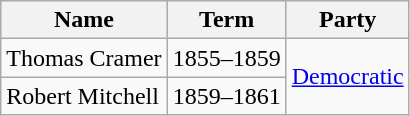<table class="wikitable">
<tr>
<th>Name</th>
<th>Term</th>
<th>Party</th>
</tr>
<tr>
<td>Thomas Cramer</td>
<td>1855–1859</td>
<td rowspan="2" ><a href='#'>Democratic</a></td>
</tr>
<tr>
<td>Robert Mitchell</td>
<td>1859–1861</td>
</tr>
</table>
